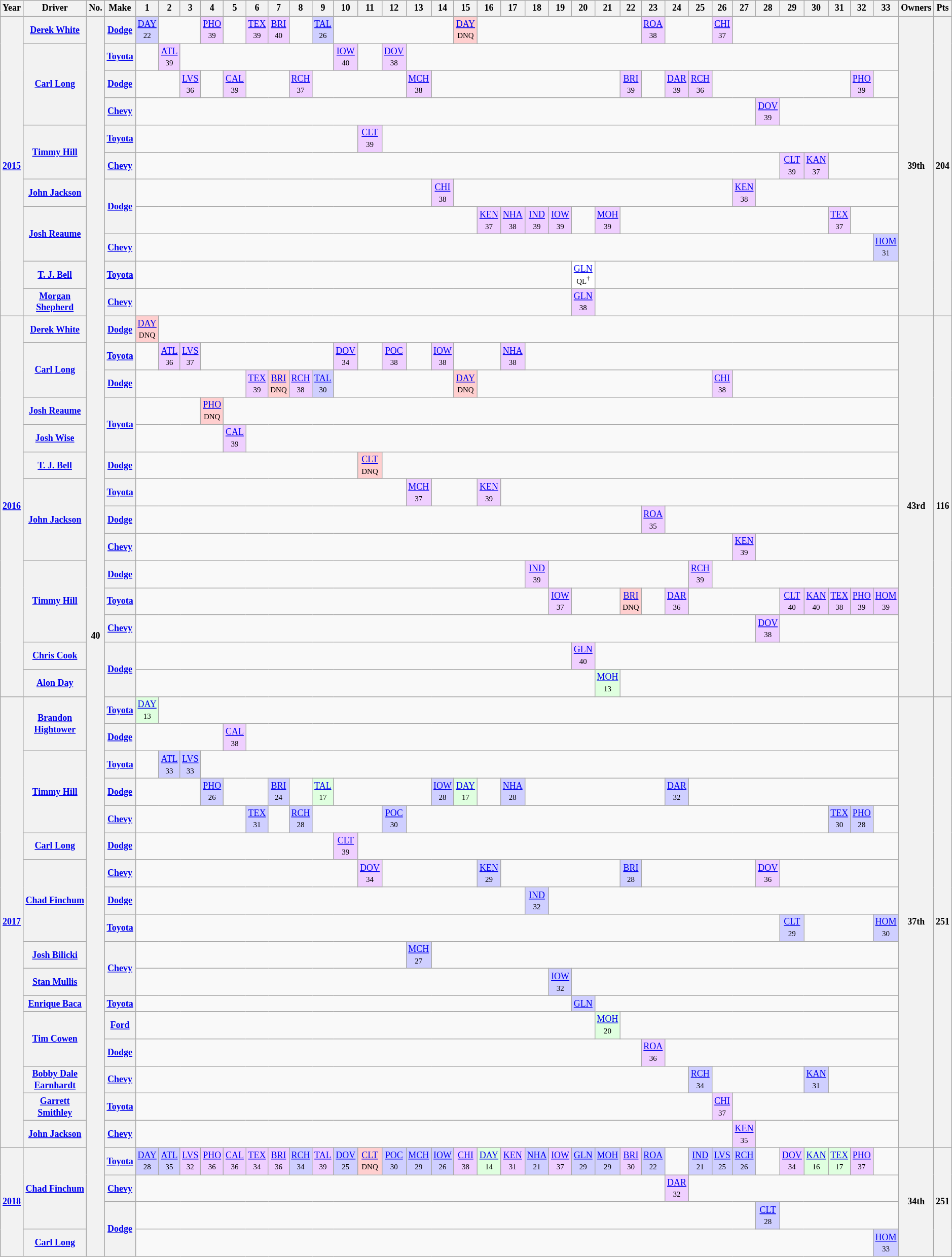<table class="wikitable" style="text-align:center; font-size:75%">
<tr>
<th>Year</th>
<th>Driver</th>
<th>No.</th>
<th>Make</th>
<th>1</th>
<th>2</th>
<th>3</th>
<th>4</th>
<th>5</th>
<th>6</th>
<th>7</th>
<th>8</th>
<th>9</th>
<th>10</th>
<th>11</th>
<th>12</th>
<th>13</th>
<th>14</th>
<th>15</th>
<th>16</th>
<th>17</th>
<th>18</th>
<th>19</th>
<th>20</th>
<th>21</th>
<th>22</th>
<th>23</th>
<th>24</th>
<th>25</th>
<th>26</th>
<th>27</th>
<th>28</th>
<th>29</th>
<th>30</th>
<th>31</th>
<th>32</th>
<th>33</th>
<th>Owners</th>
<th>Pts</th>
</tr>
<tr>
<th rowspan=11><a href='#'>2015</a></th>
<th><a href='#'>Derek White</a></th>
<th rowspan=46>40</th>
<th><a href='#'>Dodge</a></th>
<td style="background:#CFCFFF;"><a href='#'>DAY</a><br><small>22</small></td>
<td colspan=2></td>
<td style="background:#EFCFFF;"><a href='#'>PHO</a><br><small>39</small></td>
<td></td>
<td style="background:#EFCFFF;"><a href='#'>TEX</a><br><small>39</small></td>
<td style="background:#EFCFFF;"><a href='#'>BRI</a><br><small>40</small></td>
<td></td>
<td style="background:#CFCFFF;"><a href='#'>TAL</a><br><small>26</small></td>
<td colspan=5></td>
<td style="background:#FFCFCF;"><a href='#'>DAY</a><br><small>DNQ</small></td>
<td colspan=7></td>
<td style="background:#EFCFFF;"><a href='#'>ROA</a><br><small>38</small></td>
<td colspan=2></td>
<td style="background:#EFCFFF;"><a href='#'>CHI</a><br><small>37</small></td>
<td colspan=7></td>
<th rowspan=11>39th</th>
<th rowspan=11>204</th>
</tr>
<tr>
<th rowspan=3><a href='#'>Carl Long</a></th>
<th><a href='#'>Toyota</a></th>
<td></td>
<td style="background:#EFCFFF;"><a href='#'>ATL</a><br><small>39</small></td>
<td colspan=7></td>
<td style="background:#EFCFFF;"><a href='#'>IOW</a><br><small>40</small></td>
<td></td>
<td style="background:#EFCFFF;"><a href='#'>DOV</a><br><small>38</small></td>
<td colspan=21></td>
</tr>
<tr>
<th><a href='#'>Dodge</a></th>
<td colspan=2></td>
<td style="background:#EFCFFF;"><a href='#'>LVS</a><br><small>36</small></td>
<td></td>
<td style="background:#EFCFFF;"><a href='#'>CAL</a><br><small>39</small></td>
<td colspan=2></td>
<td style="background:#EFCFFF;"><a href='#'>RCH</a><br><small>37</small></td>
<td colspan=4></td>
<td style="background:#EFCFFF;"><a href='#'>MCH</a><br><small>38</small></td>
<td colspan=8></td>
<td style="background:#EFCFFF;"><a href='#'>BRI</a><br><small>39</small></td>
<td></td>
<td style="background:#EFCFFF;"><a href='#'>DAR</a><br><small>39</small></td>
<td style="background:#EFCFFF;"><a href='#'>RCH</a><br><small>36</small></td>
<td colspan=6></td>
<td style="background:#EFCFFF;"><a href='#'>PHO</a><br><small>39</small></td>
<td></td>
</tr>
<tr>
<th><a href='#'>Chevy</a></th>
<td colspan=27></td>
<td style="background:#EFCFFF;"><a href='#'>DOV</a><br><small>39</small></td>
<td colspan=5></td>
</tr>
<tr>
<th rowspan=2><a href='#'>Timmy Hill</a></th>
<th><a href='#'>Toyota</a></th>
<td colspan=10></td>
<td style="background:#EFCFFF;"><a href='#'>CLT</a><br><small>39</small></td>
<td colspan=22></td>
</tr>
<tr>
<th><a href='#'>Chevy</a></th>
<td colspan=28></td>
<td style="background:#EFCFFF;"><a href='#'>CLT</a><br><small>39</small></td>
<td style="background:#EFCFFF;"><a href='#'>KAN</a><br><small>37</small></td>
<td colspan=3></td>
</tr>
<tr>
<th><a href='#'>John Jackson</a></th>
<th rowspan=2><a href='#'>Dodge</a></th>
<td colspan=13></td>
<td style="background:#EFCFFF;"><a href='#'>CHI</a><br><small>38</small></td>
<td colspan=12></td>
<td style="background:#EFCFFF;"><a href='#'>KEN</a><br><small>38</small></td>
<td colspan=6></td>
</tr>
<tr>
<th rowspan=2><a href='#'>Josh Reaume</a></th>
<td colspan=15></td>
<td style="background:#EFCFFF;"><a href='#'>KEN</a><br><small>37</small></td>
<td style="background:#EFCFFF;"><a href='#'>NHA</a><br><small>38</small></td>
<td style="background:#EFCFFF;"><a href='#'>IND</a><br><small>39</small></td>
<td style="background:#EFCFFF;"><a href='#'>IOW</a><br><small>39</small></td>
<td></td>
<td style="background:#EFCFFF;"><a href='#'>MOH</a><br><small>39</small></td>
<td colspan=9></td>
<td style="background:#EFCFFF;"><a href='#'>TEX</a><br><small>37</small></td>
<td colspan=2></td>
</tr>
<tr>
<th><a href='#'>Chevy</a></th>
<td colspan=32></td>
<td style="background:#CFCFFF;"><a href='#'>HOM</a><br><small>31</small></td>
</tr>
<tr>
<th><a href='#'>T. J. Bell</a></th>
<th><a href='#'>Toyota</a></th>
<td colspan=19></td>
<td style="background:#FFFFFF;"><a href='#'>GLN</a><br><small>QL<sup>†</sup></small></td>
<td colspan=13></td>
</tr>
<tr>
<th><a href='#'>Morgan Shepherd</a></th>
<th><a href='#'>Chevy</a></th>
<td colspan=19></td>
<td style="background:#EFCFFF;"><a href='#'>GLN</a><br><small>38</small></td>
<td colspan=13></td>
</tr>
<tr>
<th rowspan=14><a href='#'>2016</a></th>
<th><a href='#'>Derek White</a></th>
<th><a href='#'>Dodge</a></th>
<td style="background:#FFCFCF;"><a href='#'>DAY</a><br><small>DNQ</small></td>
<td colspan=32></td>
<th rowspan=14>43rd</th>
<th rowspan=14>116</th>
</tr>
<tr>
<th rowspan=2><a href='#'>Carl Long</a></th>
<th><a href='#'>Toyota</a></th>
<td></td>
<td style="background:#EFCFFF;"><a href='#'>ATL</a><br><small>36</small></td>
<td style="background:#EFCFFF;"><a href='#'>LVS</a><br><small>37</small></td>
<td colspan=6></td>
<td style="background:#EFCFFF;"><a href='#'>DOV</a><br><small>34</small></td>
<td></td>
<td style="background:#EFCFFF;"><a href='#'>POC</a><br><small>38</small></td>
<td></td>
<td style="background:#EFCFFF;"><a href='#'>IOW</a><br><small>38</small></td>
<td colspan=2></td>
<td style="background:#EFCFFF;"><a href='#'>NHA</a><br><small>38</small></td>
<td colspan=16></td>
</tr>
<tr>
<th><a href='#'>Dodge</a></th>
<td colspan=5></td>
<td style="background:#EFCFFF;"><a href='#'>TEX</a><br><small>39</small></td>
<td style="background:#FFCFCF;"><a href='#'>BRI</a><br><small>DNQ</small></td>
<td style="background:#EFCFFF;"><a href='#'>RCH</a><br><small>38</small></td>
<td style="background:#CFCFFF;"><a href='#'>TAL</a><br><small>30</small></td>
<td colspan=5></td>
<td style="background:#FFCFCF;"><a href='#'>DAY</a><br><small>DNQ</small></td>
<td colspan=10></td>
<td style="background:#EFCFFF;"><a href='#'>CHI</a><br><small>38</small></td>
<td colspan=7></td>
</tr>
<tr>
<th><a href='#'>Josh Reaume</a></th>
<th rowspan=2><a href='#'>Toyota</a></th>
<td colspan=3></td>
<td style="background:#FFCFCF;"><a href='#'>PHO</a><br><small>DNQ</small></td>
<td colspan=29></td>
</tr>
<tr>
<th><a href='#'>Josh Wise</a></th>
<td colspan=4></td>
<td style="background:#EFCFFF;"><a href='#'>CAL</a><br><small>39</small></td>
<td colspan=28></td>
</tr>
<tr>
<th><a href='#'>T. J. Bell</a></th>
<th><a href='#'>Dodge</a></th>
<td colspan=10></td>
<td style="background:#FFCFCF;"><a href='#'>CLT</a><br><small>DNQ</small></td>
<td colspan=22></td>
</tr>
<tr>
<th rowspan=3><a href='#'>John Jackson</a></th>
<th><a href='#'>Toyota</a></th>
<td colspan=12></td>
<td style="background:#EFCFFF;"><a href='#'>MCH</a><br><small>37</small></td>
<td colspan=2></td>
<td style="background:#EFCFFF;"><a href='#'>KEN</a><br><small>39</small></td>
<td colspan=17></td>
</tr>
<tr>
<th><a href='#'>Dodge</a></th>
<td colspan=22></td>
<td style="background:#EFCFFF;"><a href='#'>ROA</a><br><small>35</small></td>
<td colspan=10></td>
</tr>
<tr>
<th><a href='#'>Chevy</a></th>
<td colspan=26></td>
<td style="background:#EFCFFF;"><a href='#'>KEN</a><br><small>39</small></td>
<td colspan=6></td>
</tr>
<tr>
<th rowspan=3><a href='#'>Timmy Hill</a></th>
<th><a href='#'>Dodge</a></th>
<td colspan=17></td>
<td style="background:#EFCFFF;"><a href='#'>IND</a><br><small>39</small></td>
<td colspan=6></td>
<td style="background:#EFCFFF;"><a href='#'>RCH</a><br><small>39</small></td>
<td colspan=8></td>
</tr>
<tr>
<th><a href='#'>Toyota</a></th>
<td colspan=18></td>
<td style="background:#EFCFFF;"><a href='#'>IOW</a><br><small>37</small></td>
<td colspan=2></td>
<td style="background:#FFCFCF;"><a href='#'>BRI</a><br><small>DNQ</small></td>
<td></td>
<td style="background:#EFCFFF;"><a href='#'>DAR</a><br><small>36</small></td>
<td colspan=4></td>
<td style="background:#EFCFFF;"><a href='#'>CLT</a><br><small>40</small></td>
<td style="background:#EFCFFF;"><a href='#'>KAN</a><br><small>40</small></td>
<td style="background:#EFCFFF;"><a href='#'>TEX</a><br><small>38</small></td>
<td style="background:#EFCFFF;"><a href='#'>PHO</a><br><small>39</small></td>
<td style="background:#EFCFFF;"><a href='#'>HOM</a><br><small>39</small></td>
</tr>
<tr>
<th><a href='#'>Chevy</a></th>
<td colspan=27></td>
<td style="background:#EFCFFF;"><a href='#'>DOV</a><br><small>38</small></td>
<td colspan=5></td>
</tr>
<tr>
<th><a href='#'>Chris Cook</a></th>
<th rowspan=2><a href='#'>Dodge</a></th>
<td colspan=19></td>
<td style="background:#EFCFFF;"><a href='#'>GLN</a><br><small>40</small></td>
<td colspan=13></td>
</tr>
<tr>
<th><a href='#'>Alon Day</a></th>
<td colspan=20></td>
<td style="background:#DFFFDF;"><a href='#'>MOH</a><br><small>13</small></td>
<td colspan=12></td>
</tr>
<tr>
<th rowspan=17><a href='#'>2017</a></th>
<th rowspan=2><a href='#'>Brandon Hightower</a></th>
<th><a href='#'>Toyota</a></th>
<td style="background:#DFFFDF;"><a href='#'>DAY</a><br><small>13</small></td>
<td colspan=32></td>
<th rowspan=17>37th</th>
<th rowspan=17>251</th>
</tr>
<tr>
<th><a href='#'>Dodge</a></th>
<td colspan=4></td>
<td style="background:#EFCFFF;"><a href='#'>CAL</a><br><small>38</small></td>
<td colspan=28></td>
</tr>
<tr>
<th rowspan=3><a href='#'>Timmy Hill</a></th>
<th><a href='#'>Toyota</a></th>
<td></td>
<td style="background:#CFCFFF;"><a href='#'>ATL</a><br><small>33</small></td>
<td style="background:#CFCFFF;"><a href='#'>LVS</a><br><small>33</small></td>
<td colspan=30></td>
</tr>
<tr>
<th><a href='#'>Dodge</a></th>
<td colspan=3></td>
<td style="background:#CFCFFF;"><a href='#'>PHO</a><br><small>26</small></td>
<td colspan=2></td>
<td style="background:#CFCFFF;"><a href='#'>BRI</a><br><small>24</small></td>
<td></td>
<td style="background:#DFFFDF;"><a href='#'>TAL</a><br><small>17</small></td>
<td colspan=4></td>
<td style="background:#CFCFFF;"><a href='#'>IOW</a><br><small>28</small></td>
<td style="background:#DFFFDF;"><a href='#'>DAY</a><br><small>17</small></td>
<td></td>
<td style="background:#CFCFFF;"><a href='#'>NHA</a><br><small>28</small></td>
<td colspan=6></td>
<td style="background:#CFCFFF;"><a href='#'>DAR</a><br><small>32</small></td>
<td colspan=9></td>
</tr>
<tr>
<th><a href='#'>Chevy</a></th>
<td colspan=5></td>
<td style="background:#CFCFFF;"><a href='#'>TEX</a><br><small>31</small></td>
<td></td>
<td style="background:#CFCFFF;"><a href='#'>RCH</a><br><small>28</small></td>
<td colspan=3></td>
<td style="background:#CFCFFF;"><a href='#'>POC</a><br><small>30</small></td>
<td colspan=18></td>
<td style="background:#CFCFFF;"><a href='#'>TEX</a><br><small>30</small></td>
<td style="background:#CFCFFF;"><a href='#'>PHO</a><br><small>28</small></td>
<td></td>
</tr>
<tr>
<th><a href='#'>Carl Long</a></th>
<th><a href='#'>Dodge</a></th>
<td colspan=9></td>
<td style="background:#EFCFFF;"><a href='#'>CLT</a><br><small>39</small></td>
<td colspan=23></td>
</tr>
<tr>
<th rowspan=3><a href='#'>Chad Finchum</a></th>
<th><a href='#'>Chevy</a></th>
<td colspan=10></td>
<td style="background:#EFCFFF;"><a href='#'>DOV</a><br><small>34</small></td>
<td colspan=4></td>
<td style="background:#CFCFFF;"><a href='#'>KEN</a><br><small>29</small></td>
<td colspan=5></td>
<td style="background:#CFCFFF;"><a href='#'>BRI</a><br><small>28</small></td>
<td colspan=5></td>
<td style="background:#EFCFFF;"><a href='#'>DOV</a><br><small>36</small></td>
<td colspan=5></td>
</tr>
<tr>
<th><a href='#'>Dodge</a></th>
<td colspan=17></td>
<td style="background:#CFCFFF;"><a href='#'>IND</a><br><small>32</small></td>
<td colspan=15></td>
</tr>
<tr>
<th><a href='#'>Toyota</a></th>
<td colspan=28></td>
<td style="background:#CFCFFF;"><a href='#'>CLT</a><br><small>29</small></td>
<td colspan=3></td>
<td style="background:#CFCFFF;"><a href='#'>HOM</a><br><small>30</small></td>
</tr>
<tr>
<th><a href='#'>Josh Bilicki</a></th>
<th rowspan=2><a href='#'>Chevy</a></th>
<td colspan=12></td>
<td style="background:#CFCFFF;"><a href='#'>MCH</a><br><small>27</small></td>
<td colspan=20></td>
</tr>
<tr>
<th><a href='#'>Stan Mullis</a></th>
<td colspan=18></td>
<td style="background:#CFCFFF;"><a href='#'>IOW</a><br><small>32</small></td>
<td colspan=14></td>
</tr>
<tr>
<th><a href='#'>Enrique Baca</a></th>
<th><a href='#'>Toyota</a></th>
<td colspan=19></td>
<td style="background:#CFCFFF;"><a href='#'>GLN</a><br></td>
<td colspan=13></td>
</tr>
<tr>
<th rowspan=2><a href='#'>Tim Cowen</a></th>
<th><a href='#'>Ford</a></th>
<td colspan=20></td>
<td style="background:#DFFFDF;"><a href='#'>MOH</a><br><small>20</small></td>
<td colspan=12></td>
</tr>
<tr>
<th><a href='#'>Dodge</a></th>
<td colspan=22></td>
<td style="background:#EFCFFF;"><a href='#'>ROA</a><br><small>36</small></td>
<td colspan=10></td>
</tr>
<tr>
<th><a href='#'>Bobby Dale Earnhardt</a></th>
<th><a href='#'>Chevy</a></th>
<td colspan=24></td>
<td style="background:#CFCFFF;"><a href='#'>RCH</a><br><small>34</small></td>
<td colspan=4></td>
<td style="background:#CFCFFF;"><a href='#'>KAN</a><br><small>31</small></td>
<td colspan=3></td>
</tr>
<tr>
<th><a href='#'>Garrett Smithley</a></th>
<th><a href='#'>Toyota</a></th>
<td colspan=25></td>
<td style="background:#EFCFFF;"><a href='#'>CHI</a><br><small>37</small></td>
<td colspan=7></td>
</tr>
<tr>
<th><a href='#'>John Jackson</a></th>
<th><a href='#'>Chevy</a></th>
<td colspan=26></td>
<td style="background:#EFCFFF;"><a href='#'>KEN</a><br><small>35</small></td>
<td colspan=6></td>
</tr>
<tr>
<th rowspan=4><a href='#'>2018</a></th>
<th rowspan=3><a href='#'>Chad Finchum</a></th>
<th><a href='#'>Toyota</a></th>
<td style="background:#CFCFFF;"><a href='#'>DAY</a><br><small>28</small></td>
<td style="background:#CFCFFF;"><a href='#'>ATL</a><br><small>35</small></td>
<td style="background:#EFCFFF;"><a href='#'>LVS</a><br><small>32</small></td>
<td style="background:#EFCFFF;"><a href='#'>PHO</a><br><small>36</small></td>
<td style="background:#EFCFFF;"><a href='#'>CAL</a><br><small>36</small></td>
<td style="background:#EFCFFF;"><a href='#'>TEX</a><br><small>34</small></td>
<td style="background:#EFCFFF;"><a href='#'>BRI</a><br><small>36</small></td>
<td style="background:#CFCFFF;"><a href='#'>RCH</a><br><small>34</small></td>
<td style="background:#EFCFFF;"><a href='#'>TAL</a><br><small>39</small></td>
<td style="background:#CFCFFF;"><a href='#'>DOV</a><br><small>25</small></td>
<td style="background:#FFCFCF;"><a href='#'>CLT</a><br><small>DNQ</small></td>
<td style="background:#CFCFFF;"><a href='#'>POC</a><br><small>30</small></td>
<td style="background:#CFCFFF;"><a href='#'>MCH</a><br><small>29</small></td>
<td style="background:#CFCFFF;"><a href='#'>IOW</a><br><small>26</small></td>
<td style="background:#EFCFFF;"><a href='#'>CHI</a><br><small>38</small></td>
<td style="background:#DFFFDF;"><a href='#'>DAY</a><br><small>14</small></td>
<td style="background:#EFCFFF;"><a href='#'>KEN</a><br><small>31</small></td>
<td style="background:#CFCFFF;"><a href='#'>NHA</a><br><small>21</small></td>
<td style="background:#EFCFFF;"><a href='#'>IOW</a><br><small>37</small></td>
<td style="background:#CFCFFF;"><a href='#'>GLN</a><br><small>29</small></td>
<td style="background:#CFCFFF;"><a href='#'>MOH</a><br><small>29</small></td>
<td style="background:#EFCFFF;"><a href='#'>BRI</a><br><small>30</small></td>
<td style="background:#CFCFFF;"><a href='#'>ROA</a><br><small>22</small></td>
<td></td>
<td style="background:#CFCFFF;"><a href='#'>IND</a><br><small>21</small></td>
<td style="background:#CFCFFF;"><a href='#'>LVS</a><br><small>25</small></td>
<td style="background:#CFCFFF;"><a href='#'>RCH</a><br><small>26</small></td>
<td></td>
<td style="background:#EFCFFF;"><a href='#'>DOV</a><br><small>34</small></td>
<td style="background:#DFFFDF;"><a href='#'>KAN</a><br><small>16</small></td>
<td style="background:#DFFFDF;"><a href='#'>TEX</a><br><small>17</small></td>
<td style="background:#EFCFFF;"><a href='#'>PHO</a><br><small>37</small></td>
<td></td>
<th rowspan=4>34th</th>
<th rowspan=4>251</th>
</tr>
<tr>
<th><a href='#'>Chevy</a></th>
<td colspan=23></td>
<td style="background:#EFCFFF;"><a href='#'>DAR</a><br><small>32</small></td>
<td colspan=9></td>
</tr>
<tr>
<th rowspan=2><a href='#'>Dodge</a></th>
<td colspan=27></td>
<td style="background:#CFCFFF;"><a href='#'>CLT</a><br><small>28</small></td>
<td colspan=5></td>
</tr>
<tr>
<th><a href='#'>Carl Long</a></th>
<td colspan=32></td>
<td style="background:#CFCFFF;"><a href='#'>HOM</a><br><small>33</small></td>
</tr>
</table>
